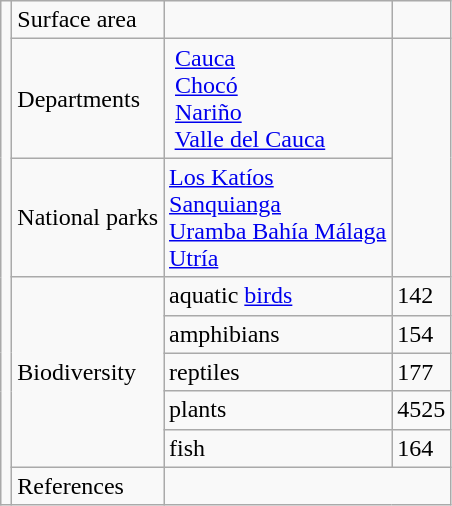<table class="wikitable sortable mw-collapsible">
<tr>
<td rowspan=9></td>
<td>Surface area</td>
<td></td>
<td></td>
</tr>
<tr>
<td>Departments</td>
<td> <a href='#'>Cauca</a><br> <a href='#'>Chocó</a><br> <a href='#'>Nariño</a><br> <a href='#'>Valle del Cauca</a></td>
<td rowspan=2></td>
</tr>
<tr>
<td>National parks</td>
<td><a href='#'>Los Katíos</a><br><a href='#'>Sanquianga</a><br><a href='#'>Uramba Bahía Málaga</a><br><a href='#'>Utría</a></td>
</tr>
<tr>
<td rowspan=5>Biodiversity</td>
<td>aquatic <a href='#'>birds</a></td>
<td>142</td>
</tr>
<tr>
<td>amphibians</td>
<td>154</td>
</tr>
<tr>
<td>reptiles</td>
<td>177</td>
</tr>
<tr>
<td>plants</td>
<td>4525</td>
</tr>
<tr>
<td>fish</td>
<td>164</td>
</tr>
<tr>
<td>References</td>
<td colspan=2></td>
</tr>
</table>
